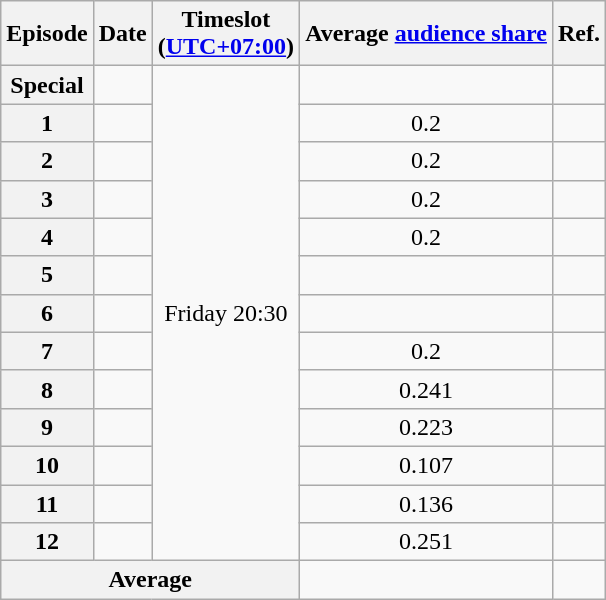<table class="wikitable" style="text-align: center;">
<tr>
<th>Episode</th>
<th>Date</th>
<th>Timeslot<br>(<a href='#'>UTC+07:00</a>)</th>
<th>Average <a href='#'>audience share</a></th>
<th>Ref.</th>
</tr>
<tr>
<th>Special</th>
<td></td>
<td rowspan="13">Friday 20:30</td>
<td><strong></strong></td>
<td></td>
</tr>
<tr>
<th>1</th>
<td></td>
<td>0.2</td>
<td></td>
</tr>
<tr>
<th>2</th>
<td></td>
<td>0.2</td>
<td></td>
</tr>
<tr>
<th>3</th>
<td></td>
<td>0.2</td>
<td></td>
</tr>
<tr>
<th>4</th>
<td></td>
<td>0.2</td>
<td></td>
</tr>
<tr>
<th>5</th>
<td></td>
<td><strong></strong></td>
<td></td>
</tr>
<tr>
<th>6</th>
<td></td>
<td><strong></strong></td>
<td></td>
</tr>
<tr>
<th>7</th>
<td></td>
<td>0.2</td>
<td></td>
</tr>
<tr>
<th>8</th>
<td></td>
<td>0.241</td>
<td></td>
</tr>
<tr>
<th>9</th>
<td></td>
<td>0.223</td>
<td></td>
</tr>
<tr>
<th>10</th>
<td></td>
<td>0.107</td>
<td></td>
</tr>
<tr>
<th>11</th>
<td></td>
<td>0.136</td>
<td></td>
</tr>
<tr>
<th>12</th>
<td></td>
<td>0.251</td>
<td></td>
</tr>
<tr>
<th colspan="3">Average</th>
<td></td>
<td></td>
</tr>
</table>
